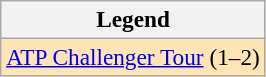<table class=wikitable style=font-size:97%>
<tr>
<th>Legend</th>
</tr>
<tr bgcolor=moccasin>
<td><a href='#'>ATP Challenger Tour</a> (1–2)</td>
</tr>
</table>
